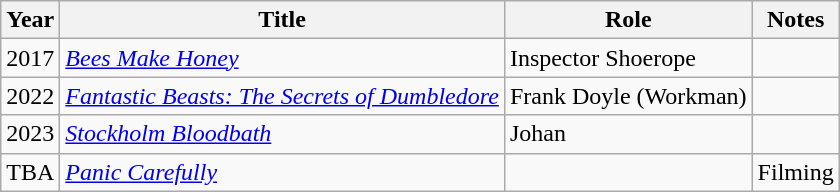<table class="wikitable sortable">
<tr>
<th>Year</th>
<th>Title</th>
<th>Role</th>
<th class="unsortable">Notes</th>
</tr>
<tr>
<td>2017</td>
<td><em><a href='#'>Bees Make Honey</a></em></td>
<td>Inspector Shoerope</td>
<td></td>
</tr>
<tr>
<td>2022</td>
<td><em><a href='#'>Fantastic Beasts: The Secrets of Dumbledore</a></em></td>
<td>Frank Doyle (Workman)</td>
<td></td>
</tr>
<tr>
<td>2023</td>
<td><em><a href='#'>Stockholm Bloodbath</a></em></td>
<td>Johan</td>
<td></td>
</tr>
<tr>
<td>TBA</td>
<td><em><a href='#'>Panic Carefully</a></em></td>
<td></td>
<td>Filming</td>
</tr>
</table>
